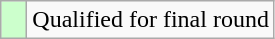<table class="wikitable">
<tr>
<td style="width:10px; background:#cfc"></td>
<td>Qualified for final round</td>
</tr>
</table>
